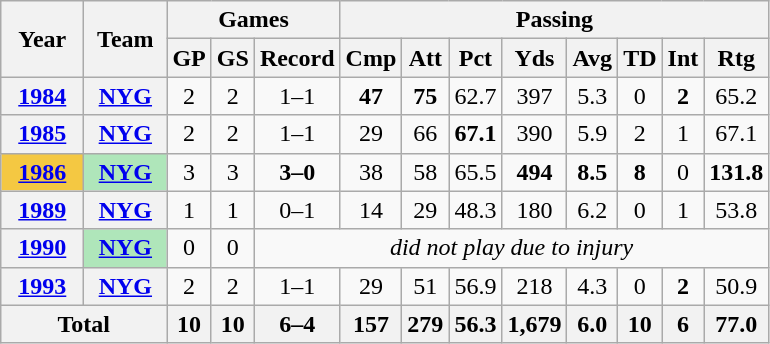<table class="wikitable" style="text-align:center;">
<tr>
<th rowspan="2">Year</th>
<th rowspan="2">Team</th>
<th colspan="3">Games</th>
<th colspan="8">Passing</th>
</tr>
<tr>
<th>GP</th>
<th>GS</th>
<th>Record</th>
<th>Cmp</th>
<th>Att</th>
<th>Pct</th>
<th>Yds</th>
<th>Avg</th>
<th>TD</th>
<th>Int</th>
<th>Rtg</th>
</tr>
<tr>
<th><a href='#'>1984</a></th>
<th><a href='#'>NYG</a></th>
<td>2</td>
<td>2</td>
<td>1–1</td>
<td><strong>47</strong></td>
<td><strong>75</strong></td>
<td>62.7</td>
<td>397</td>
<td>5.3</td>
<td>0</td>
<td><strong>2</strong></td>
<td>65.2</td>
</tr>
<tr>
<th><a href='#'>1985</a></th>
<th><a href='#'>NYG</a></th>
<td>2</td>
<td>2</td>
<td>1–1</td>
<td>29</td>
<td>66</td>
<td><strong>67.1</strong></td>
<td>390</td>
<td>5.9</td>
<td>2</td>
<td>1</td>
<td>67.1</td>
</tr>
<tr>
<th style="background:#f4c842; width:3em;"><a href='#'>1986</a></th>
<th style="background:#afe6ba; width:3em;"><a href='#'>NYG</a></th>
<td>3</td>
<td>3</td>
<td><strong>3–0</strong></td>
<td>38</td>
<td>58</td>
<td>65.5</td>
<td><strong>494</strong></td>
<td><strong>8.5</strong></td>
<td><strong>8</strong></td>
<td>0</td>
<td><strong>131.8</strong></td>
</tr>
<tr>
<th><a href='#'>1989</a></th>
<th><a href='#'>NYG</a></th>
<td>1</td>
<td>1</td>
<td>0–1</td>
<td>14</td>
<td>29</td>
<td>48.3</td>
<td>180</td>
<td>6.2</td>
<td>0</td>
<td>1</td>
<td>53.8</td>
</tr>
<tr>
<th><a href='#'>1990</a></th>
<th style="background:#afe6ba; width:3em;"><a href='#'>NYG</a></th>
<td>0</td>
<td>0</td>
<td colspan="9"><em>did not play due to injury</em></td>
</tr>
<tr>
<th><a href='#'>1993</a></th>
<th><a href='#'>NYG</a></th>
<td>2</td>
<td>2</td>
<td>1–1</td>
<td>29</td>
<td>51</td>
<td>56.9</td>
<td>218</td>
<td>4.3</td>
<td>0</td>
<td><strong>2</strong></td>
<td>50.9</td>
</tr>
<tr>
<th colspan="2">Total</th>
<th>10</th>
<th>10</th>
<th>6–4</th>
<th>157</th>
<th>279</th>
<th>56.3</th>
<th>1,679</th>
<th>6.0</th>
<th>10</th>
<th>6</th>
<th>77.0</th>
</tr>
</table>
